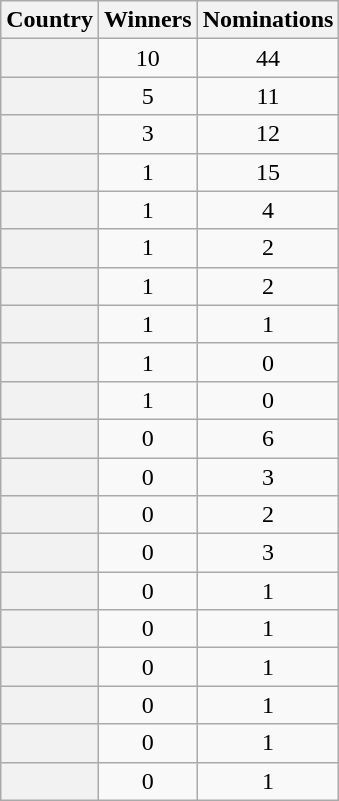<table class="sortable wikitable plainrowheaders" style="text-align:center">
<tr>
<th scope=col>Country</th>
<th scope=col data-sort-type=number>Winners</th>
<th scope=col data-sort-type=number>Nominations</th>
</tr>
<tr>
<th scope=row></th>
<td>10</td>
<td>44</td>
</tr>
<tr>
<th scope=row></th>
<td>5</td>
<td>11</td>
</tr>
<tr>
<th scope=row></th>
<td>3</td>
<td>12</td>
</tr>
<tr>
<th scope=row></th>
<td>1</td>
<td>15</td>
</tr>
<tr>
<th scope=row></th>
<td>1</td>
<td>4</td>
</tr>
<tr>
<th scope=row></th>
<td>1</td>
<td>2</td>
</tr>
<tr>
<th scope=row></th>
<td>1</td>
<td>2</td>
</tr>
<tr>
<th scope=row></th>
<td>1</td>
<td>1</td>
</tr>
<tr>
<th scope=row></th>
<td>1</td>
<td>0</td>
</tr>
<tr>
<th scope=row></th>
<td>1</td>
<td>0</td>
</tr>
<tr>
<th scope=row></th>
<td>0</td>
<td>6</td>
</tr>
<tr>
<th scope=row></th>
<td>0</td>
<td>3</td>
</tr>
<tr>
<th scope=row></th>
<td>0</td>
<td>2</td>
</tr>
<tr>
<th scope=row></th>
<td>0</td>
<td>3</td>
</tr>
<tr>
<th scope=row></th>
<td>0</td>
<td>1</td>
</tr>
<tr>
<th scope=row></th>
<td>0</td>
<td>1</td>
</tr>
<tr>
<th scope=row></th>
<td>0</td>
<td>1</td>
</tr>
<tr>
<th scope=row></th>
<td>0</td>
<td>1</td>
</tr>
<tr>
<th scope=row></th>
<td>0</td>
<td>1</td>
</tr>
<tr>
<th scope=row></th>
<td>0</td>
<td>1</td>
</tr>
</table>
